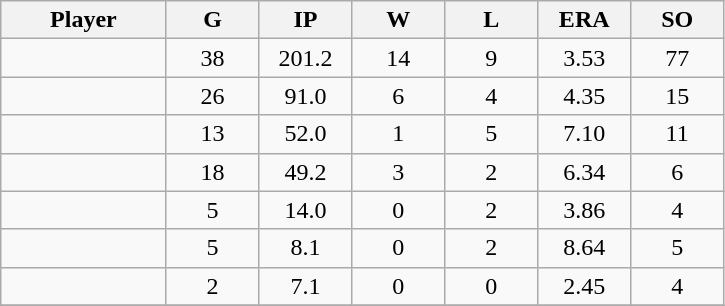<table class="wikitable sortable">
<tr>
<th bgcolor="#DDDDFF" width="16%">Player</th>
<th bgcolor="#DDDDFF" width="9%">G</th>
<th bgcolor="#DDDDFF" width="9%">IP</th>
<th bgcolor="#DDDDFF" width="9%">W</th>
<th bgcolor="#DDDDFF" width="9%">L</th>
<th bgcolor="#DDDDFF" width="9%">ERA</th>
<th bgcolor="#DDDDFF" width="9%">SO</th>
</tr>
<tr align="center">
<td></td>
<td>38</td>
<td>201.2</td>
<td>14</td>
<td>9</td>
<td>3.53</td>
<td>77</td>
</tr>
<tr align="center">
<td></td>
<td>26</td>
<td>91.0</td>
<td>6</td>
<td>4</td>
<td>4.35</td>
<td>15</td>
</tr>
<tr align="center">
<td></td>
<td>13</td>
<td>52.0</td>
<td>1</td>
<td>5</td>
<td>7.10</td>
<td>11</td>
</tr>
<tr align="center">
<td></td>
<td>18</td>
<td>49.2</td>
<td>3</td>
<td>2</td>
<td>6.34</td>
<td>6</td>
</tr>
<tr align="center">
<td></td>
<td>5</td>
<td>14.0</td>
<td>0</td>
<td>2</td>
<td>3.86</td>
<td>4</td>
</tr>
<tr align="center">
<td></td>
<td>5</td>
<td>8.1</td>
<td>0</td>
<td>2</td>
<td>8.64</td>
<td>5</td>
</tr>
<tr align="center">
<td></td>
<td>2</td>
<td>7.1</td>
<td>0</td>
<td>0</td>
<td>2.45</td>
<td>4</td>
</tr>
<tr align="center">
</tr>
</table>
